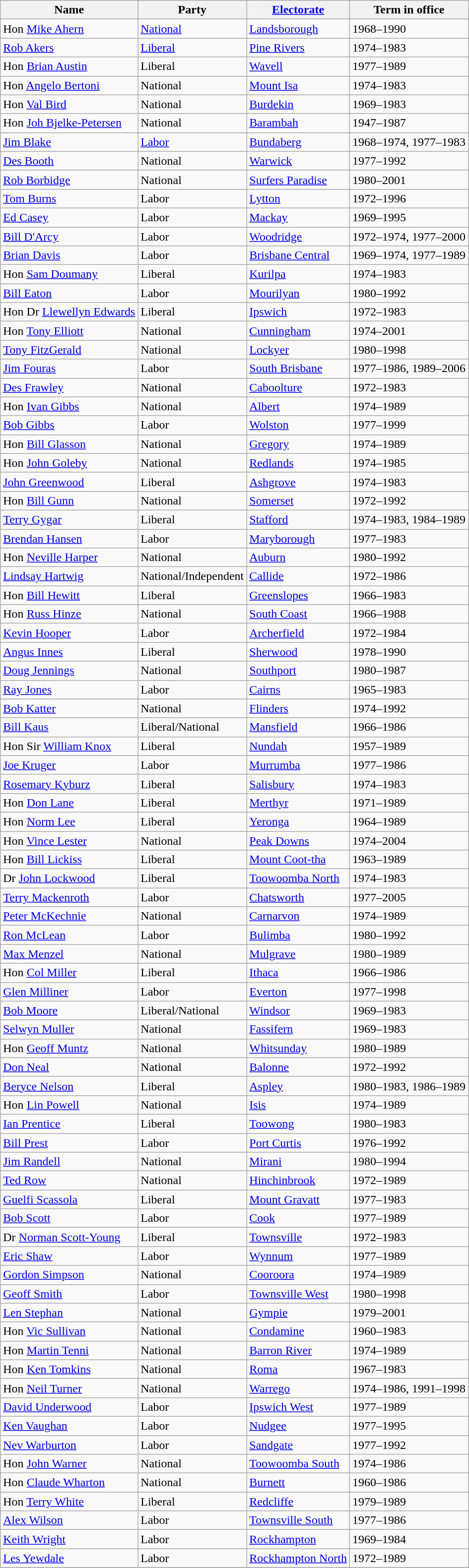<table class="wikitable sortable">
<tr>
<th>Name</th>
<th>Party</th>
<th><a href='#'>Electorate</a></th>
<th>Term in office</th>
</tr>
<tr>
<td>Hon <a href='#'>Mike Ahern</a></td>
<td><a href='#'>National</a></td>
<td><a href='#'>Landsborough</a></td>
<td>1968–1990</td>
</tr>
<tr>
<td><a href='#'>Rob Akers</a></td>
<td><a href='#'>Liberal</a></td>
<td><a href='#'>Pine Rivers</a></td>
<td>1974–1983</td>
</tr>
<tr>
<td>Hon <a href='#'>Brian Austin</a></td>
<td>Liberal</td>
<td><a href='#'>Wavell</a></td>
<td>1977–1989</td>
</tr>
<tr>
<td>Hon <a href='#'>Angelo Bertoni</a></td>
<td>National</td>
<td><a href='#'>Mount Isa</a></td>
<td>1974–1983</td>
</tr>
<tr>
<td>Hon <a href='#'>Val Bird</a></td>
<td>National</td>
<td><a href='#'>Burdekin</a></td>
<td>1969–1983</td>
</tr>
<tr>
<td>Hon <a href='#'>Joh Bjelke-Petersen</a></td>
<td>National</td>
<td><a href='#'>Barambah</a></td>
<td>1947–1987</td>
</tr>
<tr>
<td><a href='#'>Jim Blake</a></td>
<td><a href='#'>Labor</a></td>
<td><a href='#'>Bundaberg</a></td>
<td>1968–1974, 1977–1983</td>
</tr>
<tr>
<td><a href='#'>Des Booth</a></td>
<td>National</td>
<td><a href='#'>Warwick</a></td>
<td>1977–1992</td>
</tr>
<tr>
<td><a href='#'>Rob Borbidge</a></td>
<td>National</td>
<td><a href='#'>Surfers Paradise</a></td>
<td>1980–2001</td>
</tr>
<tr>
<td><a href='#'>Tom Burns</a></td>
<td>Labor</td>
<td><a href='#'>Lytton</a></td>
<td>1972–1996</td>
</tr>
<tr>
<td><a href='#'>Ed Casey</a></td>
<td>Labor</td>
<td><a href='#'>Mackay</a></td>
<td>1969–1995</td>
</tr>
<tr>
<td><a href='#'>Bill D'Arcy</a></td>
<td>Labor</td>
<td><a href='#'>Woodridge</a></td>
<td>1972–1974, 1977–2000</td>
</tr>
<tr>
<td><a href='#'>Brian Davis</a></td>
<td>Labor</td>
<td><a href='#'>Brisbane Central</a></td>
<td>1969–1974, 1977–1989</td>
</tr>
<tr>
<td>Hon <a href='#'>Sam Doumany</a></td>
<td>Liberal</td>
<td><a href='#'>Kurilpa</a></td>
<td>1974–1983</td>
</tr>
<tr>
<td><a href='#'>Bill Eaton</a></td>
<td>Labor</td>
<td><a href='#'>Mourilyan</a></td>
<td>1980–1992</td>
</tr>
<tr>
<td>Hon Dr <a href='#'>Llewellyn Edwards</a></td>
<td>Liberal</td>
<td><a href='#'>Ipswich</a></td>
<td>1972–1983</td>
</tr>
<tr>
<td>Hon <a href='#'>Tony Elliott</a></td>
<td>National</td>
<td><a href='#'>Cunningham</a></td>
<td>1974–2001</td>
</tr>
<tr>
<td><a href='#'>Tony FitzGerald</a></td>
<td>National</td>
<td><a href='#'>Lockyer</a></td>
<td>1980–1998</td>
</tr>
<tr>
<td><a href='#'>Jim Fouras</a></td>
<td>Labor</td>
<td><a href='#'>South Brisbane</a></td>
<td>1977–1986, 1989–2006</td>
</tr>
<tr>
<td><a href='#'>Des Frawley</a></td>
<td>National</td>
<td><a href='#'>Caboolture</a></td>
<td>1972–1983</td>
</tr>
<tr>
<td>Hon <a href='#'>Ivan Gibbs</a></td>
<td>National</td>
<td><a href='#'>Albert</a></td>
<td>1974–1989</td>
</tr>
<tr>
<td><a href='#'>Bob Gibbs</a></td>
<td>Labor</td>
<td><a href='#'>Wolston</a></td>
<td>1977–1999</td>
</tr>
<tr>
<td>Hon <a href='#'>Bill Glasson</a></td>
<td>National</td>
<td><a href='#'>Gregory</a></td>
<td>1974–1989</td>
</tr>
<tr>
<td>Hon <a href='#'>John Goleby</a></td>
<td>National</td>
<td><a href='#'>Redlands</a></td>
<td>1974–1985</td>
</tr>
<tr>
<td><a href='#'>John Greenwood</a></td>
<td>Liberal</td>
<td><a href='#'>Ashgrove</a></td>
<td>1974–1983</td>
</tr>
<tr>
<td>Hon <a href='#'>Bill Gunn</a></td>
<td>National</td>
<td><a href='#'>Somerset</a></td>
<td>1972–1992</td>
</tr>
<tr>
<td><a href='#'>Terry Gygar</a></td>
<td>Liberal</td>
<td><a href='#'>Stafford</a></td>
<td>1974–1983, 1984–1989</td>
</tr>
<tr>
<td><a href='#'>Brendan Hansen</a></td>
<td>Labor</td>
<td><a href='#'>Maryborough</a></td>
<td>1977–1983</td>
</tr>
<tr>
<td>Hon <a href='#'>Neville Harper</a></td>
<td>National</td>
<td><a href='#'>Auburn</a></td>
<td>1980–1992</td>
</tr>
<tr>
<td><a href='#'>Lindsay Hartwig</a></td>
<td>National/Independent </td>
<td><a href='#'>Callide</a></td>
<td>1972–1986</td>
</tr>
<tr>
<td>Hon <a href='#'>Bill Hewitt</a></td>
<td>Liberal</td>
<td><a href='#'>Greenslopes</a></td>
<td>1966–1983</td>
</tr>
<tr>
<td>Hon <a href='#'>Russ Hinze</a></td>
<td>National</td>
<td><a href='#'>South Coast</a></td>
<td>1966–1988</td>
</tr>
<tr>
<td><a href='#'>Kevin Hooper</a></td>
<td>Labor</td>
<td><a href='#'>Archerfield</a></td>
<td>1972–1984</td>
</tr>
<tr>
<td><a href='#'>Angus Innes</a></td>
<td>Liberal</td>
<td><a href='#'>Sherwood</a></td>
<td>1978–1990</td>
</tr>
<tr>
<td><a href='#'>Doug Jennings</a></td>
<td>National</td>
<td><a href='#'>Southport</a></td>
<td>1980–1987</td>
</tr>
<tr>
<td><a href='#'>Ray Jones</a></td>
<td>Labor</td>
<td><a href='#'>Cairns</a></td>
<td>1965–1983</td>
</tr>
<tr>
<td><a href='#'>Bob Katter</a></td>
<td>National</td>
<td><a href='#'>Flinders</a></td>
<td>1974–1992</td>
</tr>
<tr>
<td><a href='#'>Bill Kaus</a></td>
<td>Liberal/National </td>
<td><a href='#'>Mansfield</a></td>
<td>1966–1986</td>
</tr>
<tr>
<td>Hon Sir <a href='#'>William Knox</a></td>
<td>Liberal</td>
<td><a href='#'>Nundah</a></td>
<td>1957–1989</td>
</tr>
<tr>
<td><a href='#'>Joe Kruger</a></td>
<td>Labor</td>
<td><a href='#'>Murrumba</a></td>
<td>1977–1986</td>
</tr>
<tr>
<td><a href='#'>Rosemary Kyburz</a></td>
<td>Liberal</td>
<td><a href='#'>Salisbury</a></td>
<td>1974–1983</td>
</tr>
<tr>
<td>Hon <a href='#'>Don Lane</a></td>
<td>Liberal</td>
<td><a href='#'>Merthyr</a></td>
<td>1971–1989</td>
</tr>
<tr>
<td>Hon <a href='#'>Norm Lee</a></td>
<td>Liberal</td>
<td><a href='#'>Yeronga</a></td>
<td>1964–1989</td>
</tr>
<tr>
<td>Hon <a href='#'>Vince Lester</a></td>
<td>National</td>
<td><a href='#'>Peak Downs</a></td>
<td>1974–2004</td>
</tr>
<tr>
<td>Hon <a href='#'>Bill Lickiss</a></td>
<td>Liberal</td>
<td><a href='#'>Mount Coot-tha</a></td>
<td>1963–1989</td>
</tr>
<tr>
<td>Dr <a href='#'>John Lockwood</a></td>
<td>Liberal</td>
<td><a href='#'>Toowoomba North</a></td>
<td>1974–1983</td>
</tr>
<tr>
<td><a href='#'>Terry Mackenroth</a></td>
<td>Labor</td>
<td><a href='#'>Chatsworth</a></td>
<td>1977–2005</td>
</tr>
<tr>
<td><a href='#'>Peter McKechnie</a></td>
<td>National</td>
<td><a href='#'>Carnarvon</a></td>
<td>1974–1989</td>
</tr>
<tr>
<td><a href='#'>Ron McLean</a></td>
<td>Labor</td>
<td><a href='#'>Bulimba</a></td>
<td>1980–1992</td>
</tr>
<tr>
<td><a href='#'>Max Menzel</a></td>
<td>National</td>
<td><a href='#'>Mulgrave</a></td>
<td>1980–1989</td>
</tr>
<tr>
<td>Hon <a href='#'>Col Miller</a></td>
<td>Liberal</td>
<td><a href='#'>Ithaca</a></td>
<td>1966–1986</td>
</tr>
<tr>
<td><a href='#'>Glen Milliner</a></td>
<td>Labor</td>
<td><a href='#'>Everton</a></td>
<td>1977–1998</td>
</tr>
<tr>
<td><a href='#'>Bob Moore</a></td>
<td>Liberal/National </td>
<td><a href='#'>Windsor</a></td>
<td>1969–1983</td>
</tr>
<tr>
<td><a href='#'>Selwyn Muller</a></td>
<td>National</td>
<td><a href='#'>Fassifern</a></td>
<td>1969–1983</td>
</tr>
<tr>
<td>Hon <a href='#'>Geoff Muntz</a></td>
<td>National</td>
<td><a href='#'>Whitsunday</a></td>
<td>1980–1989</td>
</tr>
<tr>
<td><a href='#'>Don Neal</a></td>
<td>National</td>
<td><a href='#'>Balonne</a></td>
<td>1972–1992</td>
</tr>
<tr>
<td><a href='#'>Beryce Nelson</a></td>
<td>Liberal</td>
<td><a href='#'>Aspley</a></td>
<td>1980–1983, 1986–1989</td>
</tr>
<tr>
<td>Hon <a href='#'>Lin Powell</a></td>
<td>National</td>
<td><a href='#'>Isis</a></td>
<td>1974–1989</td>
</tr>
<tr>
<td><a href='#'>Ian Prentice</a></td>
<td>Liberal</td>
<td><a href='#'>Toowong</a></td>
<td>1980–1983</td>
</tr>
<tr>
<td><a href='#'>Bill Prest</a></td>
<td>Labor</td>
<td><a href='#'>Port Curtis</a></td>
<td>1976–1992</td>
</tr>
<tr>
<td><a href='#'>Jim Randell</a></td>
<td>National</td>
<td><a href='#'>Mirani</a></td>
<td>1980–1994</td>
</tr>
<tr>
<td><a href='#'>Ted Row</a></td>
<td>National</td>
<td><a href='#'>Hinchinbrook</a></td>
<td>1972–1989</td>
</tr>
<tr>
<td><a href='#'>Guelfi Scassola</a></td>
<td>Liberal</td>
<td><a href='#'>Mount Gravatt</a></td>
<td>1977–1983</td>
</tr>
<tr>
<td><a href='#'>Bob Scott</a></td>
<td>Labor</td>
<td><a href='#'>Cook</a></td>
<td>1977–1989</td>
</tr>
<tr>
<td>Dr <a href='#'>Norman Scott-Young</a></td>
<td>Liberal</td>
<td><a href='#'>Townsville</a></td>
<td>1972–1983</td>
</tr>
<tr>
<td><a href='#'>Eric Shaw</a></td>
<td>Labor</td>
<td><a href='#'>Wynnum</a></td>
<td>1977–1989</td>
</tr>
<tr>
<td><a href='#'>Gordon Simpson</a></td>
<td>National</td>
<td><a href='#'>Cooroora</a></td>
<td>1974–1989</td>
</tr>
<tr>
<td><a href='#'>Geoff Smith</a></td>
<td>Labor</td>
<td><a href='#'>Townsville West</a></td>
<td>1980–1998</td>
</tr>
<tr>
<td><a href='#'>Len Stephan</a></td>
<td>National</td>
<td><a href='#'>Gympie</a></td>
<td>1979–2001</td>
</tr>
<tr>
<td>Hon <a href='#'>Vic Sullivan</a></td>
<td>National</td>
<td><a href='#'>Condamine</a></td>
<td>1960–1983</td>
</tr>
<tr>
<td>Hon <a href='#'>Martin Tenni</a></td>
<td>National</td>
<td><a href='#'>Barron River</a></td>
<td>1974–1989</td>
</tr>
<tr>
<td>Hon <a href='#'>Ken Tomkins</a></td>
<td>National</td>
<td><a href='#'>Roma</a></td>
<td>1967–1983</td>
</tr>
<tr>
<td>Hon <a href='#'>Neil Turner</a></td>
<td>National</td>
<td><a href='#'>Warrego</a></td>
<td>1974–1986, 1991–1998</td>
</tr>
<tr>
<td><a href='#'>David Underwood</a></td>
<td>Labor</td>
<td><a href='#'>Ipswich West</a></td>
<td>1977–1989</td>
</tr>
<tr>
<td><a href='#'>Ken Vaughan</a></td>
<td>Labor</td>
<td><a href='#'>Nudgee</a></td>
<td>1977–1995</td>
</tr>
<tr>
<td><a href='#'>Nev Warburton</a></td>
<td>Labor</td>
<td><a href='#'>Sandgate</a></td>
<td>1977–1992</td>
</tr>
<tr>
<td>Hon <a href='#'>John Warner</a></td>
<td>National</td>
<td><a href='#'>Toowoomba South</a></td>
<td>1974–1986</td>
</tr>
<tr>
<td>Hon <a href='#'>Claude Wharton</a></td>
<td>National</td>
<td><a href='#'>Burnett</a></td>
<td>1960–1986</td>
</tr>
<tr>
<td>Hon <a href='#'>Terry White</a></td>
<td>Liberal</td>
<td><a href='#'>Redcliffe</a></td>
<td>1979–1989</td>
</tr>
<tr>
<td><a href='#'>Alex Wilson</a></td>
<td>Labor</td>
<td><a href='#'>Townsville South</a></td>
<td>1977–1986</td>
</tr>
<tr>
<td><a href='#'>Keith Wright</a></td>
<td>Labor</td>
<td><a href='#'>Rockhampton</a></td>
<td>1969–1984</td>
</tr>
<tr>
<td><a href='#'>Les Yewdale</a></td>
<td>Labor</td>
<td><a href='#'>Rockhampton North</a></td>
<td>1972–1989</td>
</tr>
<tr>
</tr>
</table>
